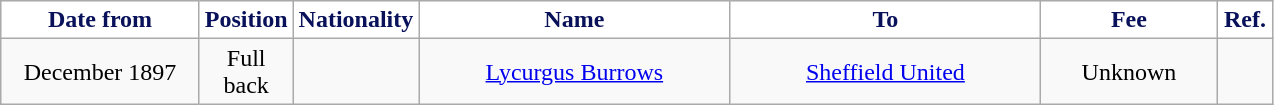<table class="wikitable" style="text-align:center">
<tr>
<th style="background:#FFFFFF; color:#081159; width:125px;">Date from</th>
<th style="background:#FFFFFF; color:#081159; width:50px;">Position</th>
<th style="background:#FFFFFF; color:#081159; width:50px;">Nationality</th>
<th style="background:#FFFFFF; color:#081159; width:200px;">Name</th>
<th style="background:#FFFFFF; color:#081159; width:200px;">To</th>
<th style="background:#FFFFFF; color:#081159; width:110px;">Fee</th>
<th style="background:#FFFFFF; color:#081159; width:30px;">Ref.</th>
</tr>
<tr>
<td>December 1897</td>
<td>Full back</td>
<td></td>
<td><a href='#'>Lycurgus Burrows</a></td>
<td><a href='#'>Sheffield United</a></td>
<td>Unknown</td>
<td></td>
</tr>
</table>
